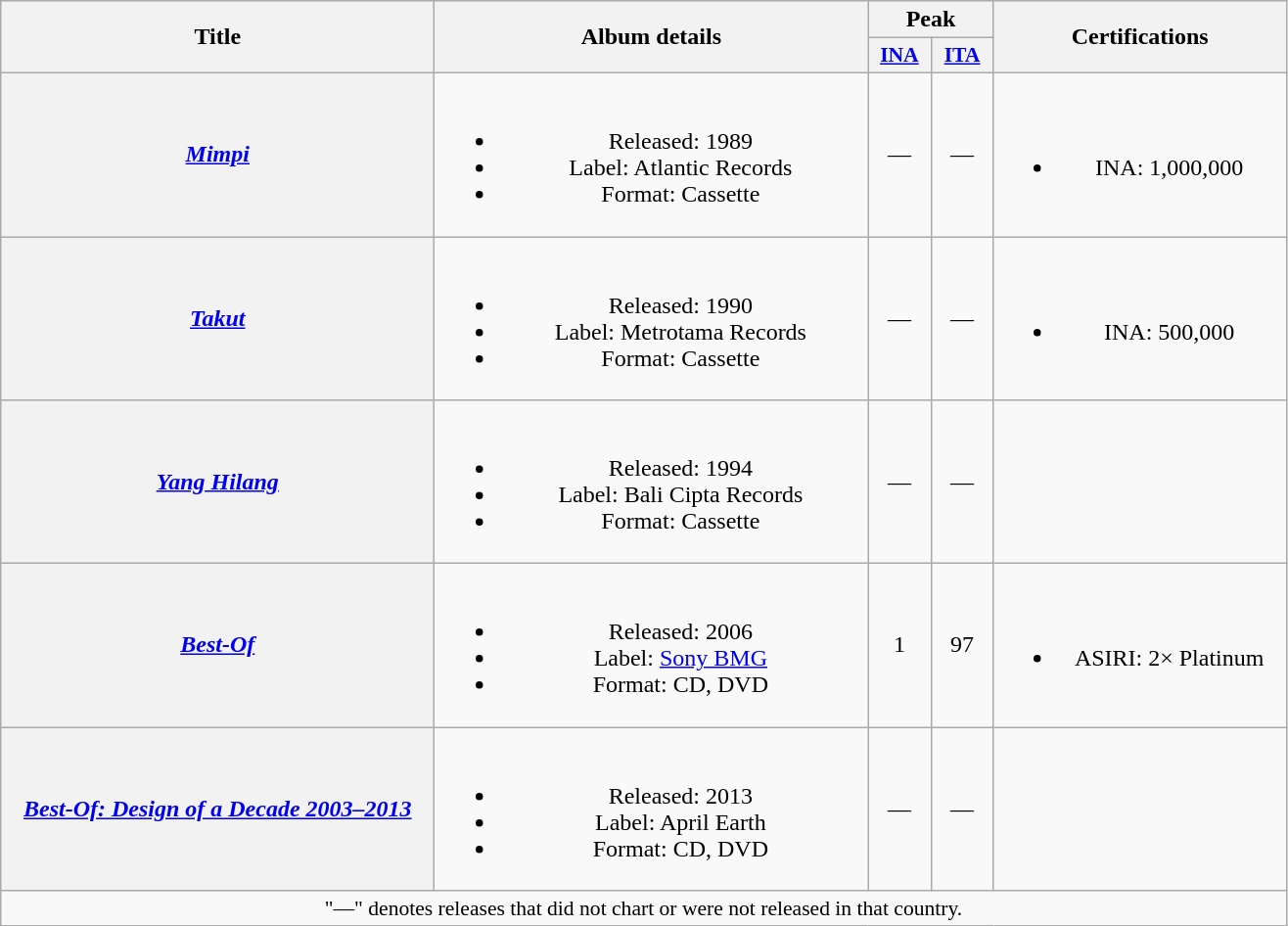<table class="wikitable plainrowheaders" style="text-align:center;">
<tr>
<th scope="col" rowspan="2" style="width:18em;">Title</th>
<th scope="col" rowspan="2" style="width:18em;">Album details</th>
<th scope="col" colspan="2">Peak</th>
<th scope="col" rowspan="2" style="width:12em;">Certifications</th>
</tr>
<tr>
<th scope="col" style="width:2.5em;font-size:90%;"><a href='#'>INA</a><br></th>
<th scope="col" style="width:2.5em;font-size:90%;"><a href='#'>ITA</a><br></th>
</tr>
<tr>
<th scope="row"><em><a href='#'>Mimpi</a></em></th>
<td><br><ul><li>Released: 1989</li><li>Label: Atlantic Records</li><li>Format: Cassette</li></ul></td>
<td>—</td>
<td>—</td>
<td><br><ul><li>INA: 1,000,000</li></ul></td>
</tr>
<tr>
<th scope="row"><em><a href='#'>Takut</a></em></th>
<td><br><ul><li>Released: 1990</li><li>Label: Metrotama Records</li><li>Format: Cassette</li></ul></td>
<td>—</td>
<td>—</td>
<td><br><ul><li>INA: 500,000</li></ul></td>
</tr>
<tr>
<th scope="row"><em><a href='#'>Yang Hilang</a></em></th>
<td><br><ul><li>Released: 1994</li><li>Label: Bali Cipta Records</li><li>Format: Cassette</li></ul></td>
<td>—</td>
<td>—</td>
<td></td>
</tr>
<tr>
<th scope="row"><em><a href='#'>Best-Of</a></em></th>
<td><br><ul><li>Released: 2006</li><li>Label: <a href='#'>Sony BMG</a></li><li>Format: CD, DVD</li></ul></td>
<td>1</td>
<td>97</td>
<td><br><ul><li>ASIRI: 2× Platinum</li></ul></td>
</tr>
<tr>
<th scope="row"><em><a href='#'>Best-Of: Design of a Decade 2003–2013</a></em></th>
<td><br><ul><li>Released: 2013</li><li>Label: April Earth</li><li>Format: CD, DVD</li></ul></td>
<td>—</td>
<td>—</td>
<td></td>
</tr>
<tr>
<td align="center" colspan="5" style="font-size: 90%">"—" denotes releases that did not chart or were not released in that country.</td>
</tr>
</table>
